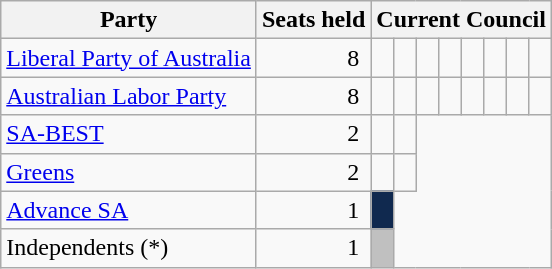<table class="wikitable">
<tr>
<th>Party</th>
<th>Seats held</th>
<th colspan=8>Current Council</th>
</tr>
<tr>
<td><a href='#'>Liberal Party of Australia</a></td>
<td align=right>8 </td>
<td>  </td>
<td>  </td>
<td>  </td>
<td>  </td>
<td>  </td>
<td>  </td>
<td>  </td>
<td>  </td>
</tr>
<tr>
<td><a href='#'>Australian Labor Party</a></td>
<td align=right>8 </td>
<td>  </td>
<td>  </td>
<td>  </td>
<td>  </td>
<td>  </td>
<td>  </td>
<td>  </td>
<td>  </td>
</tr>
<tr>
<td><a href='#'>SA-BEST</a></td>
<td align=right>2 </td>
<td>  </td>
<td>  </td>
</tr>
<tr>
<td><a href='#'>Greens</a></td>
<td align=right>2 </td>
<td> </td>
<td> </td>
</tr>
<tr>
<td><a href='#'>Advance SA</a></td>
<td align=right>1 </td>
<td bgcolor=#10294F>  </td>
</tr>
<tr>
<td>Independents (*)</td>
<td align=right>1 </td>
<td bgcolor=#C0C0C0>  </td>
</tr>
</table>
